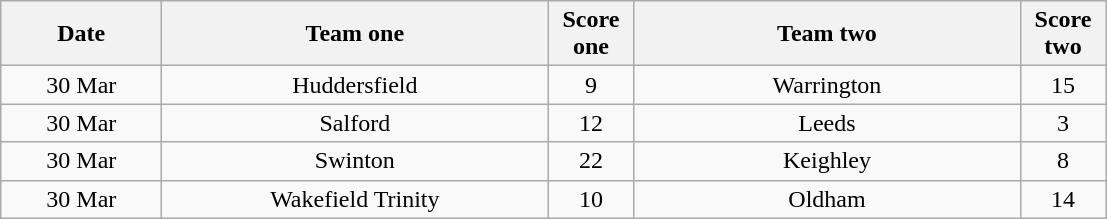<table class="wikitable" style="text-align: center">
<tr>
<th width=100>Date</th>
<th width=250>Team one</th>
<th width=50>Score one</th>
<th width=250>Team two</th>
<th width=50>Score two</th>
</tr>
<tr>
<td>30 Mar</td>
<td>Huddersfield</td>
<td>9</td>
<td>Warrington</td>
<td>15</td>
</tr>
<tr>
<td>30 Mar</td>
<td>Salford</td>
<td>12</td>
<td>Leeds</td>
<td>3</td>
</tr>
<tr>
<td>30 Mar</td>
<td>Swinton</td>
<td>22</td>
<td>Keighley</td>
<td>8</td>
</tr>
<tr>
<td>30 Mar</td>
<td>Wakefield Trinity</td>
<td>10</td>
<td>Oldham</td>
<td>14</td>
</tr>
</table>
